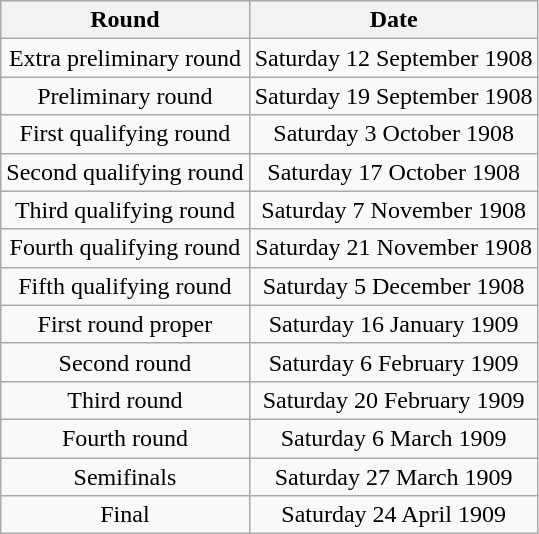<table class="wikitable" style="text-align: center">
<tr>
<th>Round</th>
<th>Date</th>
</tr>
<tr>
<td>Extra preliminary round</td>
<td>Saturday 12 September 1908</td>
</tr>
<tr>
<td>Preliminary round</td>
<td>Saturday 19 September 1908</td>
</tr>
<tr>
<td>First qualifying round</td>
<td>Saturday 3 October 1908</td>
</tr>
<tr>
<td>Second qualifying round</td>
<td>Saturday 17 October 1908</td>
</tr>
<tr>
<td>Third qualifying round</td>
<td>Saturday 7 November 1908</td>
</tr>
<tr>
<td>Fourth qualifying round</td>
<td>Saturday 21 November 1908</td>
</tr>
<tr>
<td>Fifth qualifying round</td>
<td>Saturday 5 December 1908</td>
</tr>
<tr>
<td>First round proper</td>
<td>Saturday 16 January 1909</td>
</tr>
<tr>
<td>Second round</td>
<td>Saturday 6 February 1909</td>
</tr>
<tr>
<td>Third round</td>
<td>Saturday 20 February 1909</td>
</tr>
<tr>
<td>Fourth round</td>
<td>Saturday 6 March 1909</td>
</tr>
<tr>
<td>Semifinals</td>
<td>Saturday 27 March 1909</td>
</tr>
<tr>
<td>Final</td>
<td>Saturday 24 April 1909</td>
</tr>
</table>
